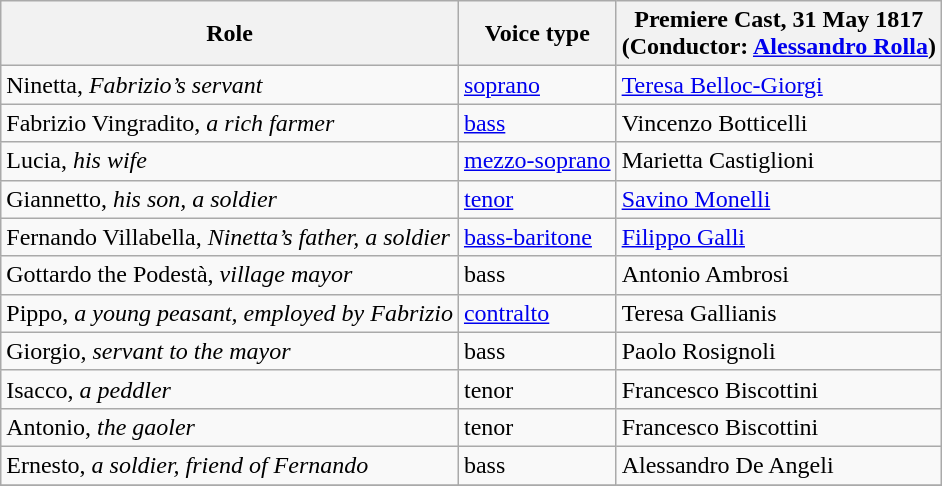<table class="wikitable">
<tr>
<th>Role</th>
<th>Voice type</th>
<th>Premiere Cast, 31 May 1817<br>(Conductor: <a href='#'>Alessandro Rolla</a>)</th>
</tr>
<tr>
<td>Ninetta, <em>Fabrizio’s servant</em></td>
<td><a href='#'>soprano</a></td>
<td><a href='#'>Teresa Belloc-Giorgi</a></td>
</tr>
<tr>
<td>Fabrizio Vingradito, <em>a rich farmer</em></td>
<td><a href='#'>bass</a></td>
<td>Vincenzo Botticelli</td>
</tr>
<tr>
<td>Lucia, <em>his wife</em></td>
<td><a href='#'>mezzo-soprano</a></td>
<td>Marietta Castiglioni</td>
</tr>
<tr>
<td>Giannetto, <em>his son, a soldier</em></td>
<td><a href='#'>tenor</a></td>
<td><a href='#'>Savino Monelli</a></td>
</tr>
<tr>
<td>Fernando Villabella, <em>Ninetta’s father, a soldier</em></td>
<td><a href='#'>bass-baritone</a></td>
<td><a href='#'>Filippo Galli</a></td>
</tr>
<tr>
<td>Gottardo the Podestà, <em>village mayor</em></td>
<td>bass</td>
<td>Antonio Ambrosi</td>
</tr>
<tr>
<td>Pippo, <em>a young peasant, employed by Fabrizio</em></td>
<td><a href='#'>contralto</a></td>
<td>Teresa Gallianis</td>
</tr>
<tr>
<td>Giorgio, <em>servant to the mayor</em></td>
<td>bass</td>
<td>Paolo Rosignoli</td>
</tr>
<tr>
<td>Isacco, <em>a peddler</em></td>
<td>tenor</td>
<td>Francesco Biscottini</td>
</tr>
<tr>
<td>Antonio, <em>the gaoler</em></td>
<td>tenor</td>
<td>Francesco Biscottini</td>
</tr>
<tr>
<td>Ernesto, <em>a soldier, friend of Fernando</em></td>
<td>bass</td>
<td>Alessandro De Angeli</td>
</tr>
<tr>
</tr>
</table>
